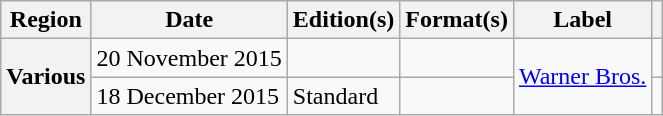<table class="wikitable plainrowheaders">
<tr>
<th scope="col">Region</th>
<th scope="col">Date</th>
<th scope="col">Edition(s)</th>
<th scope="col">Format(s)</th>
<th scope="col">Label</th>
<th scope="col"></th>
</tr>
<tr>
<th rowspan="2" scope="row">Various</th>
<td>20 November 2015</td>
<td rowspan="1"></td>
<td></td>
<td rowspan="2"><a href='#'>Warner Bros.</a></td>
<td></td>
</tr>
<tr>
<td>18 December 2015</td>
<td rowspan="1">Standard</td>
<td></td>
<td></td>
</tr>
</table>
